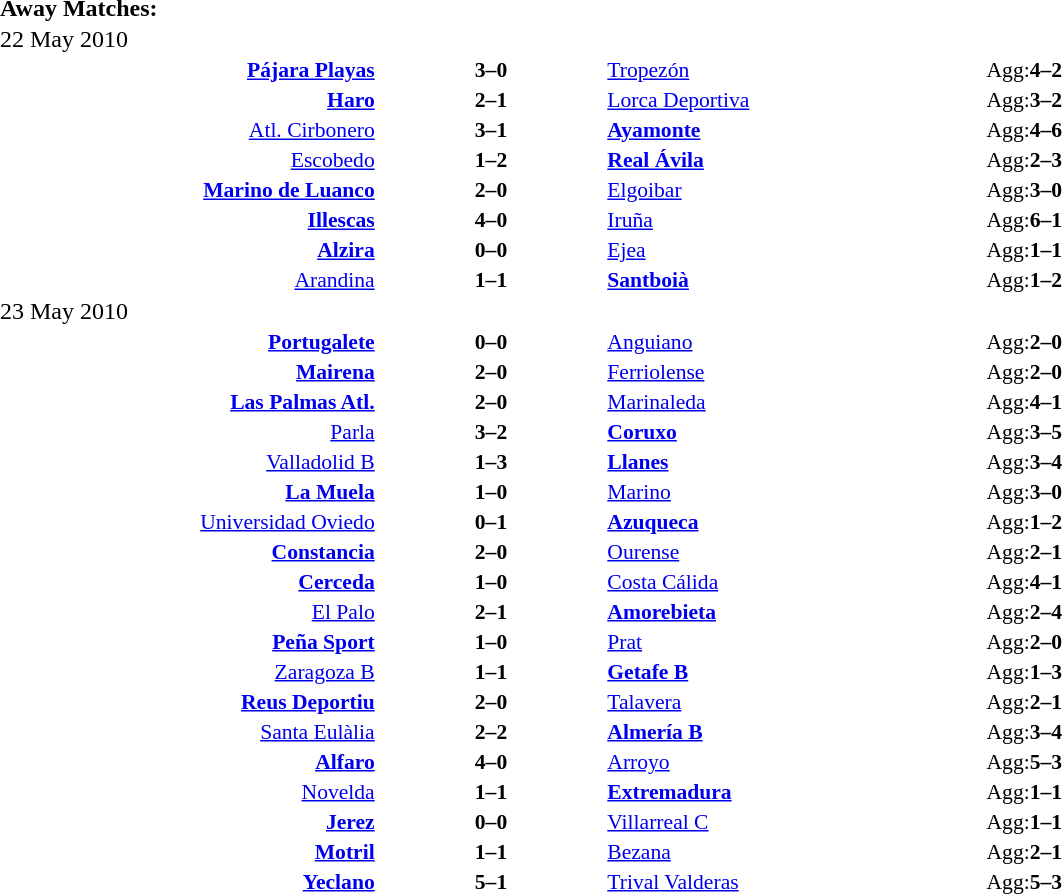<table width=100% cellspacing=1>
<tr>
<th width=20%></th>
<th width=12%></th>
<th width=20%></th>
<th></th>
</tr>
<tr>
<td><strong>Away Matches:</strong></td>
</tr>
<tr>
<td>22 May 2010</td>
</tr>
<tr style=font-size:90%>
<td align=right><strong><a href='#'>Pájara Playas</a></strong></td>
<td align=center><strong>3–0</strong></td>
<td><a href='#'>Tropezón</a></td>
<td>Agg:<strong>4–2</strong></td>
</tr>
<tr style=font-size:90%>
<td align=right><strong><a href='#'>Haro</a></strong></td>
<td align=center><strong>2–1</strong></td>
<td><a href='#'>Lorca Deportiva</a></td>
<td>Agg:<strong>3–2</strong></td>
</tr>
<tr style=font-size:90%>
<td align=right><a href='#'>Atl. Cirbonero</a></td>
<td align=center><strong>3–1</strong></td>
<td><strong><a href='#'>Ayamonte</a></strong></td>
<td>Agg:<strong>4–6</strong></td>
</tr>
<tr style=font-size:90%>
<td align=right><a href='#'>Escobedo</a></td>
<td align=center><strong>1–2</strong></td>
<td><strong><a href='#'>Real Ávila</a></strong></td>
<td>Agg:<strong>2–3</strong></td>
</tr>
<tr style=font-size:90%>
<td align=right><strong><a href='#'>Marino de Luanco</a></strong></td>
<td align=center><strong>2–0</strong></td>
<td><a href='#'>Elgoibar</a></td>
<td>Agg:<strong>3–0</strong></td>
</tr>
<tr style=font-size:90%>
<td align=right><strong><a href='#'>Illescas</a></strong></td>
<td align=center><strong>4–0</strong></td>
<td><a href='#'>Iruña</a></td>
<td>Agg:<strong>6–1</strong></td>
</tr>
<tr style=font-size:90%>
<td align=right><strong><a href='#'>Alzira</a></strong></td>
<td align=center><strong>0–0</strong></td>
<td><a href='#'>Ejea</a></td>
<td>Agg:<strong>1–1</strong></td>
</tr>
<tr style=font-size:90%>
<td align=right><a href='#'>Arandina</a></td>
<td align=center><strong>1–1</strong></td>
<td><strong><a href='#'>Santboià</a></strong></td>
<td>Agg:<strong>1–2</strong></td>
</tr>
<tr>
<td>23 May 2010</td>
</tr>
<tr style=font-size:90%>
<td align=right><strong><a href='#'>Portugalete</a></strong></td>
<td align=center><strong>0–0</strong></td>
<td><a href='#'>Anguiano</a></td>
<td>Agg:<strong>2–0</strong></td>
</tr>
<tr style=font-size:90%>
<td align=right><strong><a href='#'>Mairena</a></strong></td>
<td align=center><strong>2–0</strong></td>
<td><a href='#'>Ferriolense</a></td>
<td>Agg:<strong>2–0</strong></td>
</tr>
<tr style=font-size:90%>
<td align=right><strong><a href='#'>Las Palmas Atl.</a></strong></td>
<td align=center><strong>2–0</strong></td>
<td><a href='#'>Marinaleda</a></td>
<td>Agg:<strong>4–1</strong></td>
</tr>
<tr style=font-size:90%>
<td align=right><a href='#'>Parla</a></td>
<td align=center><strong>3–2</strong></td>
<td><strong><a href='#'>Coruxo</a></strong></td>
<td>Agg:<strong>3–5</strong></td>
</tr>
<tr style=font-size:90%>
<td align=right><a href='#'>Valladolid B</a></td>
<td align=center><strong>1–3</strong></td>
<td><strong><a href='#'>Llanes</a></strong></td>
<td>Agg:<strong>3–4</strong></td>
</tr>
<tr style=font-size:90%>
<td align=right><strong><a href='#'>La Muela</a></strong></td>
<td align=center><strong>1–0</strong></td>
<td><a href='#'>Marino</a></td>
<td>Agg:<strong>3–0</strong></td>
</tr>
<tr style=font-size:90%>
<td align=right><a href='#'>Universidad Oviedo</a></td>
<td align=center><strong>0–1</strong></td>
<td><strong><a href='#'>Azuqueca</a></strong></td>
<td>Agg:<strong>1–2</strong></td>
</tr>
<tr style=font-size:90%>
<td align=right><strong><a href='#'>Constancia</a></strong></td>
<td align=center><strong>2–0</strong></td>
<td><a href='#'>Ourense</a></td>
<td>Agg:<strong>2–1</strong></td>
</tr>
<tr style=font-size:90%>
<td align=right><strong><a href='#'>Cerceda</a></strong></td>
<td align=center><strong>1–0</strong></td>
<td><a href='#'>Costa Cálida</a></td>
<td>Agg:<strong>4–1</strong></td>
</tr>
<tr style=font-size:90%>
<td align=right><a href='#'>El Palo</a></td>
<td align=center><strong>2–1</strong></td>
<td><strong><a href='#'>Amorebieta</a></strong></td>
<td>Agg:<strong>2–4</strong></td>
</tr>
<tr style=font-size:90%>
<td align=right><strong><a href='#'>Peña Sport</a></strong></td>
<td align=center><strong>1–0</strong></td>
<td><a href='#'>Prat</a></td>
<td>Agg:<strong>2–0</strong></td>
</tr>
<tr style=font-size:90%>
<td align=right><a href='#'>Zaragoza B</a></td>
<td align=center><strong>1–1</strong></td>
<td><strong><a href='#'>Getafe B</a></strong></td>
<td>Agg:<strong>1–3</strong></td>
</tr>
<tr style=font-size:90%>
<td align=right><strong><a href='#'>Reus Deportiu</a></strong></td>
<td align=center><strong>2–0</strong></td>
<td><a href='#'>Talavera</a></td>
<td>Agg:<strong>2–1</strong></td>
</tr>
<tr style=font-size:90%>
<td align=right><a href='#'>Santa Eulàlia</a></td>
<td align=center><strong>2–2</strong></td>
<td><strong><a href='#'>Almería B</a></strong></td>
<td>Agg:<strong>3–4</strong></td>
</tr>
<tr style=font-size:90%>
<td align=right><strong><a href='#'>Alfaro</a></strong></td>
<td align=center><strong>4–0</strong></td>
<td><a href='#'>Arroyo</a></td>
<td>Agg:<strong>5–3</strong></td>
</tr>
<tr style=font-size:90%>
<td align=right><a href='#'>Novelda</a></td>
<td align=center><strong>1–1</strong></td>
<td><strong><a href='#'>Extremadura</a></strong></td>
<td>Agg:<strong>1–1</strong></td>
</tr>
<tr style=font-size:90%>
<td align=right><strong><a href='#'>Jerez</a></strong></td>
<td align=center><strong>0–0</strong></td>
<td><a href='#'>Villarreal C</a></td>
<td>Agg:<strong>1–1</strong></td>
</tr>
<tr style=font-size:90%>
<td align=right><strong><a href='#'>Motril</a></strong></td>
<td align=center><strong>1–1</strong></td>
<td><a href='#'>Bezana</a></td>
<td>Agg:<strong>2–1</strong></td>
</tr>
<tr style=font-size:90%>
<td align=right><strong><a href='#'>Yeclano</a></strong></td>
<td align=center><strong>5–1</strong></td>
<td><a href='#'>Trival Valderas</a></td>
<td>Agg:<strong>5–3</strong></td>
</tr>
</table>
